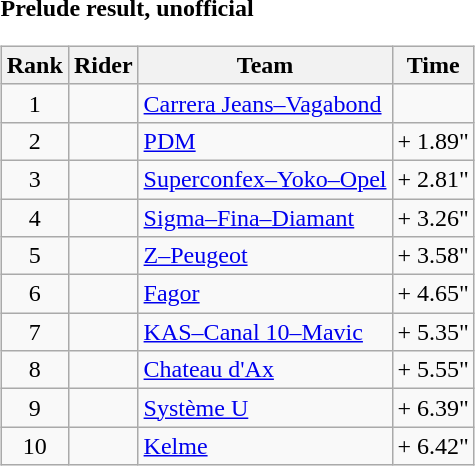<table>
<tr>
<td><strong>Prelude result, unofficial</strong><br><table class="wikitable">
<tr>
<th scope="col">Rank</th>
<th scope="col">Rider</th>
<th scope="col">Team</th>
<th scope="col">Time</th>
</tr>
<tr>
<td style="text-align:center;">1</td>
<td> </td>
<td><a href='#'>Carrera Jeans–Vagabond</a></td>
<td style="text-align:right;"></td>
</tr>
<tr>
<td style="text-align:center;">2</td>
<td></td>
<td><a href='#'>PDM</a></td>
<td style="text-align:right;">+ 1.89"</td>
</tr>
<tr>
<td style="text-align:center;">3</td>
<td></td>
<td><a href='#'>Superconfex–Yoko–Opel</a></td>
<td style="text-align:right;">+ 2.81"</td>
</tr>
<tr>
<td style="text-align:center;">4</td>
<td></td>
<td><a href='#'>Sigma–Fina–Diamant</a></td>
<td style="text-align:right;">+ 3.26"</td>
</tr>
<tr>
<td style="text-align:center;">5</td>
<td></td>
<td><a href='#'>Z–Peugeot</a></td>
<td style="text-align:right;">+ 3.58"</td>
</tr>
<tr>
<td style="text-align:center;">6</td>
<td></td>
<td><a href='#'>Fagor</a></td>
<td style="text-align:right;">+ 4.65"</td>
</tr>
<tr>
<td style="text-align:center;">7</td>
<td></td>
<td><a href='#'>KAS–Canal 10–Mavic</a></td>
<td style="text-align:right;">+ 5.35"</td>
</tr>
<tr>
<td style="text-align:center;">8</td>
<td></td>
<td><a href='#'>Chateau d'Ax</a></td>
<td style="text-align:right;">+ 5.55"</td>
</tr>
<tr>
<td style="text-align:center;">9</td>
<td></td>
<td><a href='#'>Système U</a></td>
<td style="text-align:right;">+ 6.39"</td>
</tr>
<tr>
<td style="text-align:center;">10</td>
<td></td>
<td><a href='#'>Kelme</a></td>
<td style="text-align:right;">+ 6.42"</td>
</tr>
</table>
</td>
</tr>
</table>
